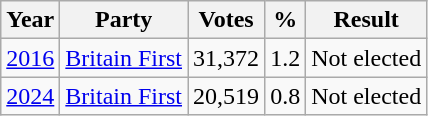<table class="wikitable">
<tr>
<th>Year</th>
<th>Party</th>
<th>Votes</th>
<th>%</th>
<th>Result</th>
</tr>
<tr>
<td><a href='#'>2016</a></td>
<td><a href='#'>Britain First</a></td>
<td>31,372</td>
<td>1.2</td>
<td>Not elected</td>
</tr>
<tr>
<td><a href='#'>2024</a></td>
<td><a href='#'>Britain First</a></td>
<td>20,519</td>
<td>0.8</td>
<td>Not elected</td>
</tr>
</table>
